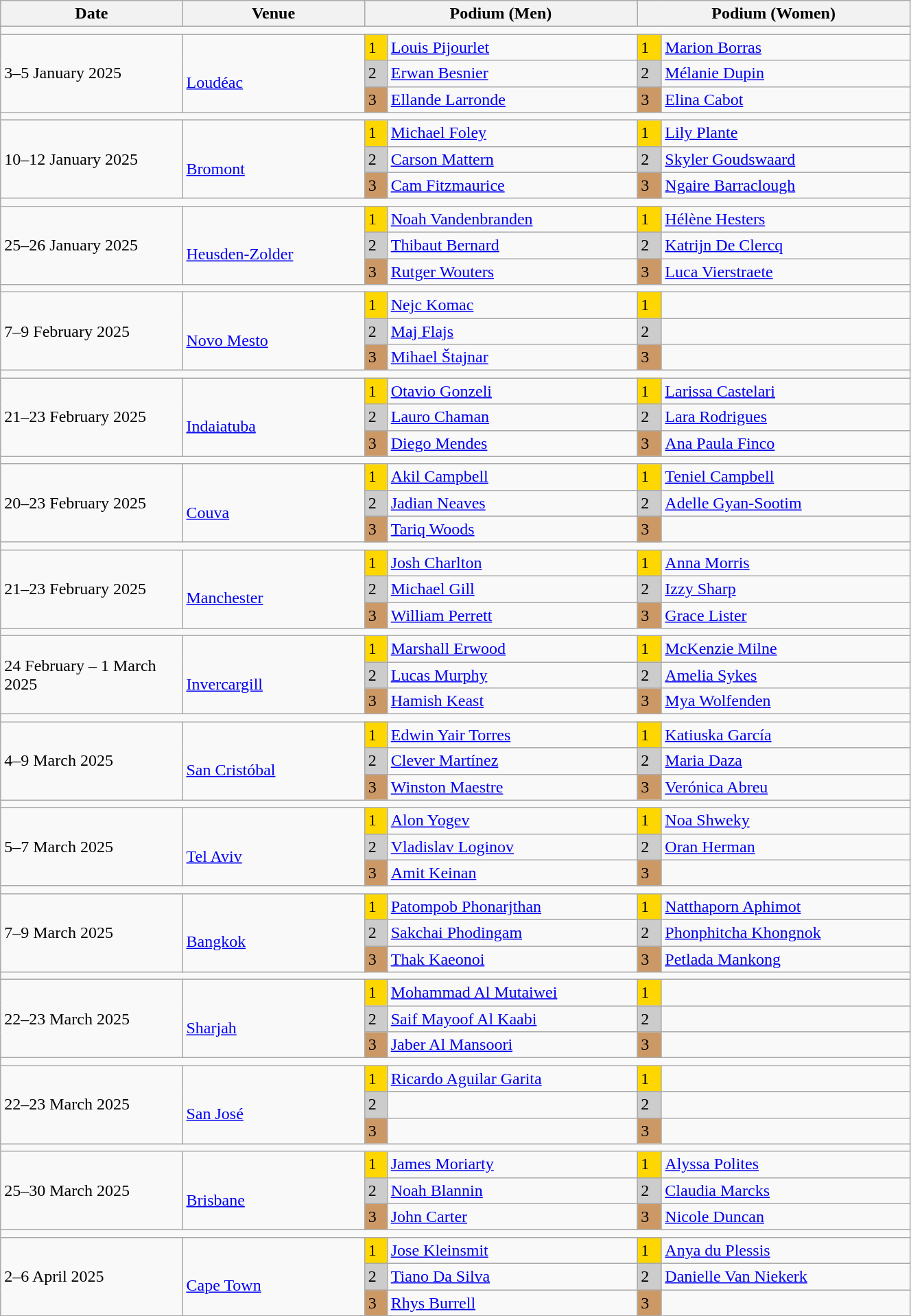<table class="wikitable" width=70%>
<tr>
<th>Date</th>
<th width=20%>Venue</th>
<th colspan=2 width=30%>Podium (Men)</th>
<th colspan=2 width=30%>Podium (Women)</th>
</tr>
<tr>
<td colspan=6></td>
</tr>
<tr>
<td rowspan=3>3–5 January 2025</td>
<td rowspan=3><br><a href='#'>Loudéac</a></td>
<td bgcolor=FFD700>1</td>
<td><a href='#'>Louis Pijourlet</a></td>
<td bgcolor=FFD700>1</td>
<td><a href='#'>Marion Borras</a></td>
</tr>
<tr>
<td bgcolor=CCCCCC>2</td>
<td><a href='#'>Erwan Besnier</a></td>
<td bgcolor=CCCCCC>2</td>
<td><a href='#'>Mélanie Dupin</a></td>
</tr>
<tr>
<td bgcolor=CC9966>3</td>
<td><a href='#'>Ellande Larronde</a></td>
<td bgcolor=CC9966>3</td>
<td><a href='#'>Elina Cabot</a></td>
</tr>
<tr>
<td colspan=6></td>
</tr>
<tr>
<td rowspan=3>10–12 January 2025</td>
<td rowspan=3><br><a href='#'>Bromont</a></td>
<td bgcolor=FFD700>1</td>
<td><a href='#'>Michael Foley</a></td>
<td bgcolor=FFD700>1</td>
<td><a href='#'>Lily Plante</a></td>
</tr>
<tr>
<td bgcolor=CCCCCC>2</td>
<td><a href='#'>Carson Mattern</a></td>
<td bgcolor=CCCCCC>2</td>
<td><a href='#'>Skyler Goudswaard</a></td>
</tr>
<tr>
<td bgcolor=CC9966>3</td>
<td><a href='#'>Cam Fitzmaurice</a></td>
<td bgcolor=CC9966>3</td>
<td><a href='#'>Ngaire Barraclough</a></td>
</tr>
<tr>
<td colspan=6></td>
</tr>
<tr>
<td rowspan=3>25–26 January 2025</td>
<td rowspan=3><br><a href='#'>Heusden-Zolder</a></td>
<td bgcolor=FFD700>1</td>
<td><a href='#'>Noah Vandenbranden</a></td>
<td bgcolor=FFD700>1</td>
<td><a href='#'>Hélène Hesters</a></td>
</tr>
<tr>
<td bgcolor=CCCCCC>2</td>
<td><a href='#'>Thibaut Bernard</a></td>
<td bgcolor=CCCCCC>2</td>
<td><a href='#'>Katrijn De Clercq</a></td>
</tr>
<tr>
<td bgcolor=CC9966>3</td>
<td><a href='#'>Rutger Wouters</a></td>
<td bgcolor=CC9966>3</td>
<td><a href='#'>Luca Vierstraete</a></td>
</tr>
<tr>
<td colspan=6></td>
</tr>
<tr>
<td rowspan=3>7–9 February 2025</td>
<td rowspan=3><br><a href='#'>Novo Mesto</a></td>
<td bgcolor=FFD700>1</td>
<td><a href='#'>Nejc Komac</a></td>
<td bgcolor=FFD700>1</td>
<td></td>
</tr>
<tr>
<td bgcolor=CCCCCC>2</td>
<td><a href='#'>Maj Flajs</a></td>
<td bgcolor=CCCCCC>2</td>
<td></td>
</tr>
<tr>
<td bgcolor=CC9966>3</td>
<td><a href='#'>Mihael Štajnar</a></td>
<td bgcolor=CC9966>3</td>
<td></td>
</tr>
<tr>
<td colspan=6></td>
</tr>
<tr>
<td rowspan=3>21–23 February 2025</td>
<td rowspan=3><br><a href='#'>Indaiatuba</a></td>
<td bgcolor=FFD700>1</td>
<td><a href='#'>Otavio Gonzeli</a></td>
<td bgcolor=FFD700>1</td>
<td><a href='#'>Larissa Castelari</a></td>
</tr>
<tr>
<td bgcolor=CCCCCC>2</td>
<td><a href='#'>Lauro Chaman</a></td>
<td bgcolor=CCCCCC>2</td>
<td><a href='#'>Lara Rodrigues</a></td>
</tr>
<tr>
<td bgcolor=CC9966>3</td>
<td><a href='#'>Diego Mendes</a></td>
<td bgcolor=CC9966>3</td>
<td><a href='#'>Ana Paula Finco</a></td>
</tr>
<tr>
<td colspan=6></td>
</tr>
<tr>
<td rowspan=3>20–23 February 2025</td>
<td rowspan=3><br><a href='#'>Couva</a></td>
<td bgcolor=FFD700>1</td>
<td><a href='#'>Akil Campbell</a></td>
<td bgcolor=FFD700>1</td>
<td><a href='#'>Teniel Campbell</a></td>
</tr>
<tr>
<td bgcolor=CCCCCC>2</td>
<td><a href='#'>Jadian Neaves</a></td>
<td bgcolor=CCCCCC>2</td>
<td><a href='#'>Adelle Gyan-Sootim</a></td>
</tr>
<tr>
<td bgcolor=CC9966>3</td>
<td><a href='#'>Tariq Woods</a></td>
<td bgcolor=CC9966>3</td>
<td></td>
</tr>
<tr>
<td colspan=6></td>
</tr>
<tr>
<td rowspan=3>21–23 February 2025<br></td>
<td rowspan=3><br><a href='#'>Manchester</a></td>
<td bgcolor=FFD700>1</td>
<td><a href='#'>Josh Charlton</a></td>
<td bgcolor=FFD700>1</td>
<td><a href='#'>Anna Morris</a></td>
</tr>
<tr>
<td bgcolor=CCCCCC>2</td>
<td><a href='#'>Michael Gill</a></td>
<td bgcolor=CCCCCC>2</td>
<td><a href='#'>Izzy Sharp</a></td>
</tr>
<tr>
<td bgcolor=CC9966>3</td>
<td><a href='#'>William Perrett</a></td>
<td bgcolor=CC9966>3</td>
<td><a href='#'>Grace Lister</a></td>
</tr>
<tr>
<td colspan=6></td>
</tr>
<tr>
<td rowspan=3>24 February – 1 March 2025</td>
<td rowspan=3><br><a href='#'>Invercargill</a></td>
<td bgcolor=FFD700>1</td>
<td><a href='#'>Marshall Erwood</a></td>
<td bgcolor=FFD700>1</td>
<td><a href='#'>McKenzie Milne</a></td>
</tr>
<tr>
<td bgcolor=CCCCCC>2</td>
<td><a href='#'>Lucas Murphy</a></td>
<td bgcolor=CCCCCC>2</td>
<td><a href='#'>Amelia Sykes</a></td>
</tr>
<tr>
<td bgcolor=CC9966>3</td>
<td><a href='#'>Hamish Keast</a></td>
<td bgcolor=CC9966>3</td>
<td><a href='#'>Mya Wolfenden</a></td>
</tr>
<tr>
<td colspan=6></td>
</tr>
<tr>
<td rowspan=3>4–9 March 2025</td>
<td rowspan=3><br><a href='#'>San Cristóbal</a></td>
<td bgcolor=FFD700>1</td>
<td><a href='#'>Edwin Yair Torres</a></td>
<td bgcolor=FFD700>1</td>
<td><a href='#'>Katiuska García</a></td>
</tr>
<tr>
<td bgcolor=CCCCCC>2</td>
<td><a href='#'>Clever Martínez</a></td>
<td bgcolor=CCCCCC>2</td>
<td><a href='#'>Maria Daza</a></td>
</tr>
<tr>
<td bgcolor=CC9966>3</td>
<td><a href='#'>Winston Maestre</a></td>
<td bgcolor=CC9966>3</td>
<td><a href='#'>Verónica Abreu</a></td>
</tr>
<tr>
<td colspan=6></td>
</tr>
<tr>
<td rowspan=3>5–7 March 2025</td>
<td rowspan=3><br><a href='#'>Tel Aviv</a></td>
<td bgcolor=FFD700>1</td>
<td><a href='#'>Alon Yogev</a></td>
<td bgcolor=FFD700>1</td>
<td><a href='#'>Noa Shweky</a></td>
</tr>
<tr>
<td bgcolor=CCCCCC>2</td>
<td><a href='#'>Vladislav Loginov</a></td>
<td bgcolor=CCCCCC>2</td>
<td><a href='#'>Oran Herman</a></td>
</tr>
<tr>
<td bgcolor=CC9966>3</td>
<td><a href='#'>Amit Keinan</a></td>
<td bgcolor=CC9966>3</td>
<td></td>
</tr>
<tr>
<td colspan=6></td>
</tr>
<tr>
<td rowspan=3>7–9 March 2025</td>
<td rowspan=3><br><a href='#'>Bangkok</a></td>
<td bgcolor=FFD700>1</td>
<td><a href='#'>Patompob Phonarjthan</a></td>
<td bgcolor=FFD700>1</td>
<td><a href='#'>Natthaporn Aphimot</a></td>
</tr>
<tr>
<td bgcolor=CCCCCC>2</td>
<td><a href='#'>Sakchai Phodingam</a></td>
<td bgcolor=CCCCCC>2</td>
<td><a href='#'>Phonphitcha Khongnok</a></td>
</tr>
<tr>
<td bgcolor=CC9966>3</td>
<td><a href='#'>Thak Kaeonoi</a></td>
<td bgcolor=CC9966>3</td>
<td><a href='#'>Petlada Mankong</a></td>
</tr>
<tr>
<td colspan=6></td>
</tr>
<tr>
<td rowspan=3>22–23 March 2025</td>
<td rowspan=3><br><a href='#'>Sharjah</a></td>
<td bgcolor=FFD700>1</td>
<td><a href='#'>Mohammad Al Mutaiwei</a></td>
<td bgcolor=FFD700>1</td>
<td></td>
</tr>
<tr>
<td bgcolor=CCCCCC>2</td>
<td><a href='#'>Saif Mayoof Al Kaabi</a></td>
<td bgcolor=CCCCCC>2</td>
<td></td>
</tr>
<tr>
<td bgcolor=CC9966>3</td>
<td><a href='#'>Jaber Al Mansoori</a></td>
<td bgcolor=CC9966>3</td>
<td></td>
</tr>
<tr>
<td colspan=6></td>
</tr>
<tr>
<td rowspan=3>22–23 March 2025</td>
<td rowspan=3><br><a href='#'>San José</a></td>
<td bgcolor=FFD700>1</td>
<td><a href='#'>Ricardo Aguilar Garita</a></td>
<td bgcolor=FFD700>1</td>
<td></td>
</tr>
<tr>
<td bgcolor=CCCCCC>2</td>
<td></td>
<td bgcolor=CCCCCC>2</td>
<td></td>
</tr>
<tr>
<td bgcolor=CC9966>3</td>
<td></td>
<td bgcolor=CC9966>3</td>
<td></td>
</tr>
<tr>
<td colspan=6></td>
</tr>
<tr>
<td rowspan=3>25–30 March 2025</td>
<td rowspan=3><br><a href='#'>Brisbane</a></td>
<td bgcolor=FFD700>1</td>
<td><a href='#'>James Moriarty</a></td>
<td bgcolor=FFD700>1</td>
<td><a href='#'>Alyssa Polites</a></td>
</tr>
<tr>
<td bgcolor=CCCCCC>2</td>
<td><a href='#'>Noah Blannin</a></td>
<td bgcolor=CCCCCC>2</td>
<td><a href='#'>Claudia Marcks</a></td>
</tr>
<tr>
<td bgcolor=CC9966>3</td>
<td><a href='#'>John Carter</a></td>
<td bgcolor=CC9966>3</td>
<td><a href='#'>Nicole Duncan</a></td>
</tr>
<tr>
<td colspan=6></td>
</tr>
<tr>
<td rowspan=3>2–6 April 2025</td>
<td rowspan=3><br><a href='#'>Cape Town</a></td>
<td bgcolor=FFD700>1</td>
<td><a href='#'>Jose Kleinsmit</a></td>
<td bgcolor=FFD700>1</td>
<td><a href='#'>Anya du Plessis</a></td>
</tr>
<tr>
<td bgcolor=CCCCCC>2</td>
<td><a href='#'>Tiano Da Silva</a></td>
<td bgcolor=CCCCCC>2</td>
<td><a href='#'>Danielle Van Niekerk</a></td>
</tr>
<tr>
<td bgcolor=CC9966>3</td>
<td><a href='#'>Rhys Burrell</a></td>
<td bgcolor=CC9966>3</td>
<td></td>
</tr>
</table>
